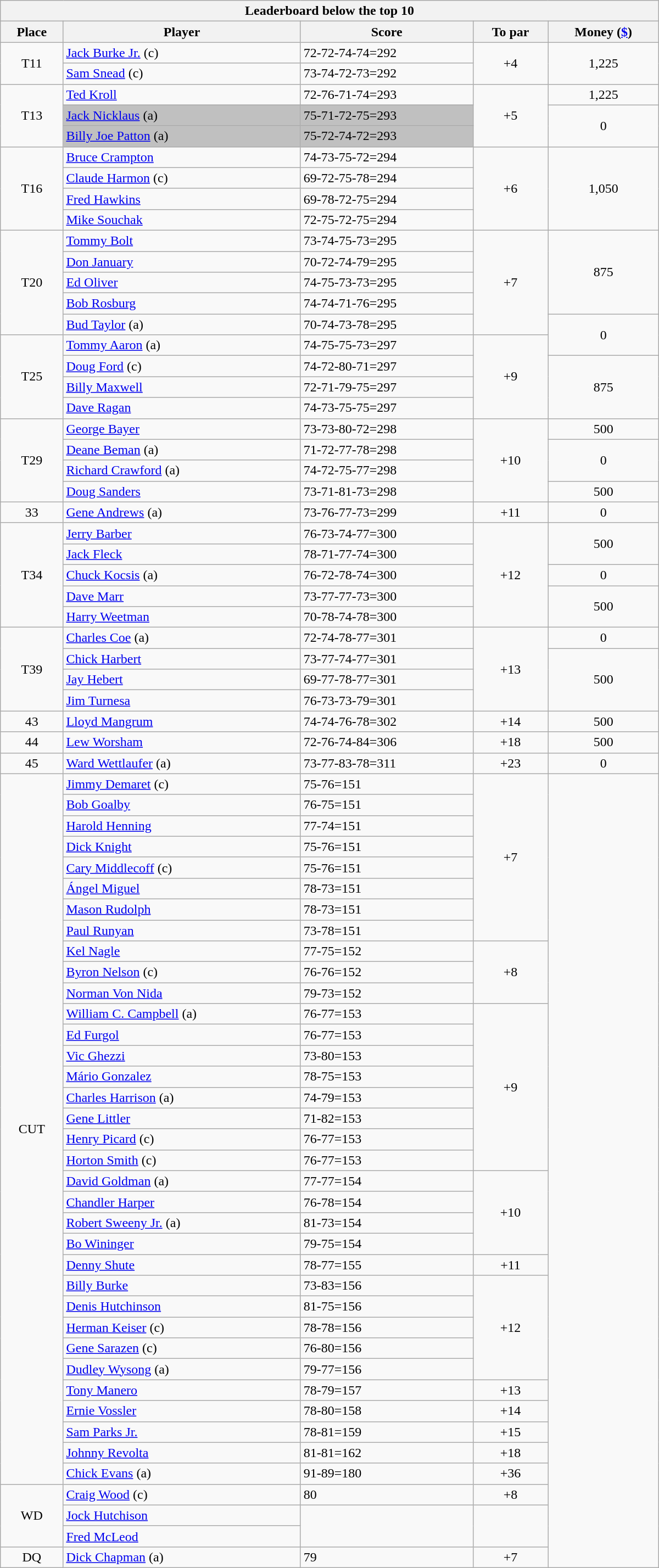<table class="collapsible collapsed wikitable" style="width:50em;margin-top:-1px;">
<tr>
<th scope="col" colspan="6">Leaderboard below the top 10</th>
</tr>
<tr>
<th>Place</th>
<th>Player</th>
<th>Score</th>
<th>To par</th>
<th>Money (<a href='#'>$</a>)</th>
</tr>
<tr>
<td rowspan=2 align=center>T11</td>
<td> <a href='#'>Jack Burke Jr.</a> (c)</td>
<td>72-72-74-74=292</td>
<td rowspan=2 align=center>+4</td>
<td rowspan=2 align=center>1,225</td>
</tr>
<tr>
<td> <a href='#'>Sam Snead</a> (c)</td>
<td>73-74-72-73=292</td>
</tr>
<tr>
<td rowspan=3 align=center>T13</td>
<td> <a href='#'>Ted Kroll</a></td>
<td>72-76-71-74=293</td>
<td rowspan=3 align=center>+5</td>
<td align=center>1,225</td>
</tr>
<tr>
<td style="background:silver"> <a href='#'>Jack Nicklaus</a> (a)</td>
<td style="background:silver">75-71-72-75=293</td>
<td rowspan=2 align=center>0</td>
</tr>
<tr>
<td style="background:silver"> <a href='#'>Billy Joe Patton</a> (a)</td>
<td style="background:silver">75-72-74-72=293</td>
</tr>
<tr>
<td rowspan=4 align=center>T16</td>
<td> <a href='#'>Bruce Crampton</a></td>
<td>74-73-75-72=294</td>
<td rowspan=4 align=center>+6</td>
<td rowspan=4 align=center>1,050</td>
</tr>
<tr>
<td> <a href='#'>Claude Harmon</a> (c)</td>
<td>69-72-75-78=294</td>
</tr>
<tr>
<td> <a href='#'>Fred Hawkins</a></td>
<td>69-78-72-75=294</td>
</tr>
<tr>
<td> <a href='#'>Mike Souchak</a></td>
<td>72-75-72-75=294</td>
</tr>
<tr>
<td rowspan=5 align=center>T20</td>
<td> <a href='#'>Tommy Bolt</a></td>
<td>73-74-75-73=295</td>
<td rowspan=5 align=center>+7</td>
<td rowspan=4 align=center>875</td>
</tr>
<tr>
<td> <a href='#'>Don January</a></td>
<td>70-72-74-79=295</td>
</tr>
<tr>
<td> <a href='#'>Ed Oliver</a></td>
<td>74-75-73-73=295</td>
</tr>
<tr>
<td> <a href='#'>Bob Rosburg</a></td>
<td>74-74-71-76=295</td>
</tr>
<tr>
<td> <a href='#'>Bud Taylor</a> (a)</td>
<td>70-74-73-78=295</td>
<td rowspan=2 align=center>0</td>
</tr>
<tr>
<td rowspan=4 align=center>T25</td>
<td> <a href='#'>Tommy Aaron</a> (a)</td>
<td>74-75-75-73=297</td>
<td rowspan=4 align=center>+9</td>
</tr>
<tr>
<td> <a href='#'>Doug Ford</a> (c)</td>
<td>74-72-80-71=297</td>
<td rowspan=3 align=center>875</td>
</tr>
<tr>
<td> <a href='#'>Billy Maxwell</a></td>
<td>72-71-79-75=297</td>
</tr>
<tr>
<td> <a href='#'>Dave Ragan</a></td>
<td>74-73-75-75=297</td>
</tr>
<tr>
<td rowspan=4 align=center>T29</td>
<td> <a href='#'>George Bayer</a></td>
<td>73-73-80-72=298</td>
<td rowspan=4 align=center>+10</td>
<td align=center>500</td>
</tr>
<tr>
<td> <a href='#'>Deane Beman</a> (a)</td>
<td>71-72-77-78=298</td>
<td rowspan=2 align=center>0</td>
</tr>
<tr>
<td> <a href='#'>Richard Crawford</a> (a)</td>
<td>74-72-75-77=298</td>
</tr>
<tr>
<td> <a href='#'>Doug Sanders</a></td>
<td>73-71-81-73=298</td>
<td align=center>500</td>
</tr>
<tr>
<td align=center>33</td>
<td> <a href='#'>Gene Andrews</a> (a)</td>
<td>73-76-77-73=299</td>
<td align=center>+11</td>
<td align=center>0</td>
</tr>
<tr>
<td rowspan=5 align=center>T34</td>
<td> <a href='#'>Jerry Barber</a></td>
<td>76-73-74-77=300</td>
<td rowspan=5 align=center>+12</td>
<td rowspan=2 align=center>500</td>
</tr>
<tr>
<td> <a href='#'>Jack Fleck</a></td>
<td>78-71-77-74=300</td>
</tr>
<tr>
<td> <a href='#'>Chuck Kocsis</a> (a)</td>
<td>76-72-78-74=300</td>
<td align=center>0</td>
</tr>
<tr>
<td> <a href='#'>Dave Marr</a></td>
<td>73-77-77-73=300</td>
<td rowspan=2 align=center>500</td>
</tr>
<tr>
<td> <a href='#'>Harry Weetman</a></td>
<td>70-78-74-78=300</td>
</tr>
<tr>
<td rowspan=4 align=center>T39</td>
<td> <a href='#'>Charles Coe</a> (a)</td>
<td>72-74-78-77=301</td>
<td rowspan=4 align=center>+13</td>
<td align=center>0</td>
</tr>
<tr>
<td> <a href='#'>Chick Harbert</a></td>
<td>73-77-74-77=301</td>
<td rowspan=3 align=center>500</td>
</tr>
<tr>
<td> <a href='#'>Jay Hebert</a></td>
<td>69-77-78-77=301</td>
</tr>
<tr>
<td> <a href='#'>Jim Turnesa</a></td>
<td>76-73-73-79=301</td>
</tr>
<tr>
<td align=center>43</td>
<td> <a href='#'>Lloyd Mangrum</a></td>
<td>74-74-76-78=302</td>
<td align=center>+14</td>
<td align=center>500</td>
</tr>
<tr>
<td align=center>44</td>
<td> <a href='#'>Lew Worsham</a></td>
<td>72-76-74-84=306</td>
<td align=center>+18</td>
<td align=center>500</td>
</tr>
<tr>
<td align=center>45</td>
<td> <a href='#'>Ward Wettlaufer</a> (a)</td>
<td>73-77-83-78=311</td>
<td align=center>+23</td>
<td align=center>0</td>
</tr>
<tr>
<td rowspan=34 align=center>CUT</td>
<td> <a href='#'>Jimmy Demaret</a> (c)</td>
<td>75-76=151</td>
<td rowspan=8 align=center>+7</td>
<td rowspan=38 align=center></td>
</tr>
<tr>
<td> <a href='#'>Bob Goalby</a></td>
<td>76-75=151</td>
</tr>
<tr>
<td> <a href='#'>Harold Henning</a></td>
<td>77-74=151</td>
</tr>
<tr>
<td> <a href='#'>Dick Knight</a></td>
<td>75-76=151</td>
</tr>
<tr>
<td> <a href='#'>Cary Middlecoff</a> (c)</td>
<td>75-76=151</td>
</tr>
<tr>
<td> <a href='#'>Ángel Miguel</a></td>
<td>78-73=151</td>
</tr>
<tr>
<td> <a href='#'>Mason Rudolph</a></td>
<td>78-73=151</td>
</tr>
<tr>
<td> <a href='#'>Paul Runyan</a></td>
<td>73-78=151</td>
</tr>
<tr>
<td> <a href='#'>Kel Nagle</a></td>
<td>77-75=152</td>
<td rowspan=3 align=center>+8</td>
</tr>
<tr>
<td> <a href='#'>Byron Nelson</a> (c)</td>
<td>76-76=152</td>
</tr>
<tr>
<td> <a href='#'>Norman Von Nida</a></td>
<td>79-73=152</td>
</tr>
<tr>
<td> <a href='#'>William C. Campbell</a> (a)</td>
<td>76-77=153</td>
<td rowspan=8 align=center>+9</td>
</tr>
<tr>
<td> <a href='#'>Ed Furgol</a></td>
<td>76-77=153</td>
</tr>
<tr>
<td> <a href='#'>Vic Ghezzi</a></td>
<td>73-80=153</td>
</tr>
<tr>
<td> <a href='#'>Mário Gonzalez</a></td>
<td>78-75=153</td>
</tr>
<tr>
<td> <a href='#'>Charles Harrison</a> (a)</td>
<td>74-79=153</td>
</tr>
<tr>
<td> <a href='#'>Gene Littler</a></td>
<td>71-82=153</td>
</tr>
<tr>
<td> <a href='#'>Henry Picard</a> (c)</td>
<td>76-77=153</td>
</tr>
<tr>
<td> <a href='#'>Horton Smith</a> (c)</td>
<td>76-77=153</td>
</tr>
<tr>
<td> <a href='#'>David Goldman</a> (a)</td>
<td>77-77=154</td>
<td rowspan=4 align=center>+10</td>
</tr>
<tr>
<td> <a href='#'>Chandler Harper</a></td>
<td>76-78=154</td>
</tr>
<tr>
<td> <a href='#'>Robert Sweeny Jr.</a> (a)</td>
<td>81-73=154</td>
</tr>
<tr>
<td> <a href='#'>Bo Wininger</a></td>
<td>79-75=154</td>
</tr>
<tr>
<td> <a href='#'>Denny Shute</a></td>
<td>78-77=155</td>
<td align=center>+11</td>
</tr>
<tr>
<td> <a href='#'>Billy Burke</a></td>
<td>73-83=156</td>
<td rowspan=5 align=center>+12</td>
</tr>
<tr>
<td> <a href='#'>Denis Hutchinson</a></td>
<td>81-75=156</td>
</tr>
<tr>
<td> <a href='#'>Herman Keiser</a> (c)</td>
<td>78-78=156</td>
</tr>
<tr>
<td> <a href='#'>Gene Sarazen</a> (c)</td>
<td>76-80=156</td>
</tr>
<tr>
<td> <a href='#'>Dudley Wysong</a> (a)</td>
<td>79-77=156</td>
</tr>
<tr>
<td> <a href='#'>Tony Manero</a></td>
<td>78-79=157</td>
<td align=center>+13</td>
</tr>
<tr>
<td> <a href='#'>Ernie Vossler</a></td>
<td>78-80=158</td>
<td align=center>+14</td>
</tr>
<tr>
<td> <a href='#'>Sam Parks Jr.</a></td>
<td>78-81=159</td>
<td align=center>+15</td>
</tr>
<tr>
<td> <a href='#'>Johnny Revolta</a></td>
<td>81-81=162</td>
<td align=center>+18</td>
</tr>
<tr>
<td> <a href='#'>Chick Evans</a> (a)</td>
<td>91-89=180</td>
<td align=center>+36</td>
</tr>
<tr>
<td rowspan=3 align=center>WD</td>
<td> <a href='#'>Craig Wood</a> (c)</td>
<td>80</td>
<td align=center>+8</td>
</tr>
<tr>
<td> <a href='#'>Jock Hutchison</a></td>
<td rowspan=2></td>
<td rowspan=2 align=center></td>
</tr>
<tr>
<td> <a href='#'>Fred McLeod</a></td>
</tr>
<tr>
<td align=center>DQ</td>
<td> <a href='#'>Dick Chapman</a> (a)</td>
<td>79</td>
<td align=center>+7</td>
</tr>
</table>
